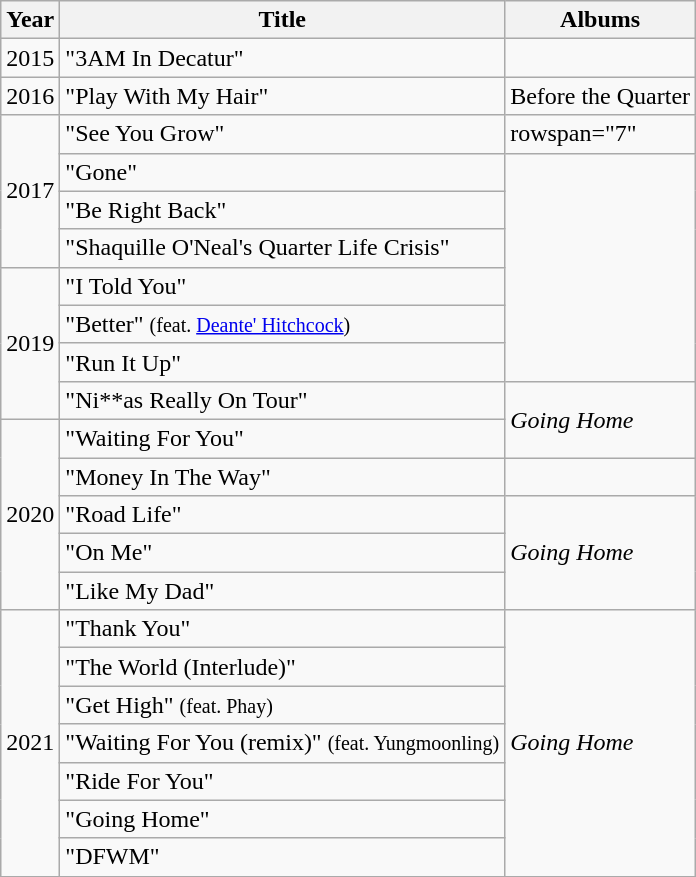<table class="wikitable">
<tr>
<th>Year</th>
<th>Title</th>
<th>Albums</th>
</tr>
<tr>
<td>2015</td>
<td>"3AM In Decatur"</td>
<td></td>
</tr>
<tr>
<td>2016</td>
<td>"Play With My Hair"</td>
<td>Before the Quarter</td>
</tr>
<tr>
<td rowspan="4">2017</td>
<td>"See You Grow"</td>
<td>rowspan="7" </td>
</tr>
<tr>
<td>"Gone"</td>
</tr>
<tr>
<td>"Be Right Back"</td>
</tr>
<tr>
<td>"Shaquille O'Neal's Quarter Life Crisis"</td>
</tr>
<tr>
<td rowspan="4">2019</td>
<td>"I Told You"</td>
</tr>
<tr>
<td>"Better" <small>(feat. <a href='#'>Deante' Hitchcock</a>)</small></td>
</tr>
<tr>
<td>"Run It Up"</td>
</tr>
<tr>
<td>"Ni**as Really On Tour"</td>
<td rowspan="2"><em>Going Home</em></td>
</tr>
<tr>
<td rowspan="5">2020</td>
<td>"Waiting For You"</td>
</tr>
<tr>
<td>"Money In The Way"</td>
<td></td>
</tr>
<tr>
<td>"Road Life"</td>
<td rowspan="3"><em>Going Home</em></td>
</tr>
<tr>
<td>"On Me"</td>
</tr>
<tr>
<td>"Like My Dad"</td>
</tr>
<tr>
<td rowspan="7">2021</td>
<td>"Thank You"</td>
<td rowspan="7"><em>Going Home</em></td>
</tr>
<tr>
<td>"The World (Interlude)"</td>
</tr>
<tr>
<td>"Get High" <small>(feat. Phay)</small></td>
</tr>
<tr>
<td>"Waiting For You (remix)" <small>(feat. Yungmoonling)</small></td>
</tr>
<tr>
<td>"Ride For You"</td>
</tr>
<tr>
<td>"Going Home"</td>
</tr>
<tr>
<td>"DFWM"</td>
</tr>
</table>
